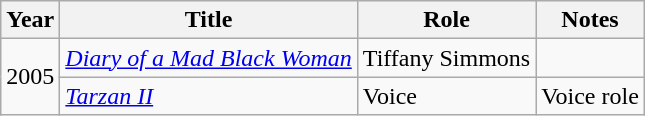<table class="wikitable">
<tr>
<th>Year</th>
<th>Title</th>
<th>Role</th>
<th>Notes</th>
</tr>
<tr>
<td rowspan="2">2005</td>
<td><em><a href='#'>Diary of a Mad Black Woman</a></em></td>
<td>Tiffany Simmons</td>
<td></td>
</tr>
<tr>
<td><em><a href='#'>Tarzan II</a></em></td>
<td>Voice</td>
<td>Voice role</td>
</tr>
</table>
